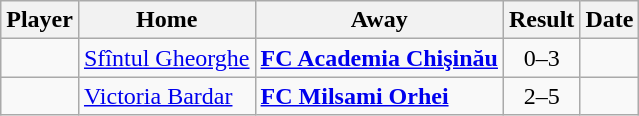<table class="wikitable sortable">
<tr>
<th>Player</th>
<th>Home</th>
<th>Away</th>
<th style="text-align:center">Result</th>
<th>Date</th>
</tr>
<tr>
<td> </td>
<td><a href='#'>Sfîntul Gheorghe</a></td>
<td><strong><a href='#'>FC Academia Chişinău</a></strong></td>
<td style="text-align:center;">0–3</td>
<td></td>
</tr>
<tr>
<td> </td>
<td><a href='#'>Victoria Bardar</a></td>
<td><strong><a href='#'>FC Milsami Orhei</a></strong></td>
<td style="text-align:center;">2–5</td>
<td></td>
</tr>
</table>
